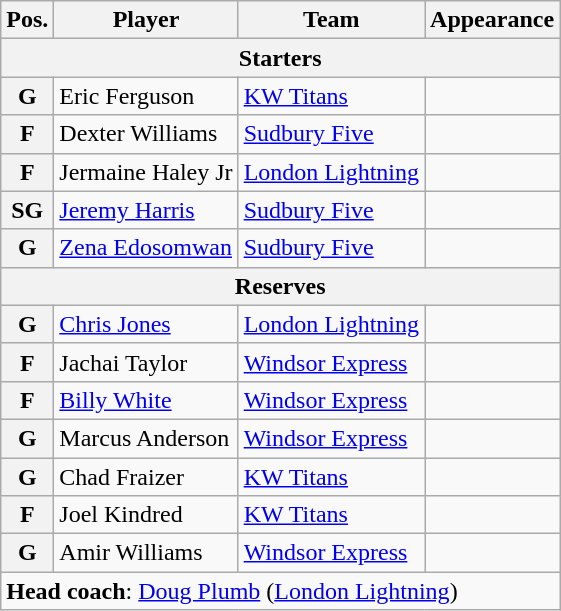<table class="wikitable">
<tr>
<th>Pos.</th>
<th>Player</th>
<th>Team</th>
<th>Appearance</th>
</tr>
<tr>
<th colspan="4">Starters</th>
</tr>
<tr>
<th>G</th>
<td>Eric Ferguson</td>
<td><a href='#'>KW Titans</a></td>
<td></td>
</tr>
<tr>
<th>F</th>
<td>Dexter Williams</td>
<td><a href='#'>Sudbury Five</a></td>
<td></td>
</tr>
<tr>
<th>F</th>
<td>Jermaine Haley Jr</td>
<td><a href='#'>London Lightning</a></td>
<td></td>
</tr>
<tr>
<th>SG</th>
<td><a href='#'>Jeremy Harris</a></td>
<td><a href='#'>Sudbury Five</a></td>
<td></td>
</tr>
<tr>
<th>G</th>
<td><a href='#'>Zena Edosomwan</a></td>
<td><a href='#'>Sudbury Five</a></td>
<td></td>
</tr>
<tr>
<th colspan="4">Reserves</th>
</tr>
<tr>
<th>G</th>
<td><a href='#'>Chris Jones</a></td>
<td><a href='#'>London Lightning</a></td>
<td></td>
</tr>
<tr>
<th>F</th>
<td>Jachai Taylor</td>
<td><a href='#'>Windsor Express</a></td>
<td></td>
</tr>
<tr>
<th>F</th>
<td><a href='#'>Billy White</a></td>
<td><a href='#'>Windsor Express</a></td>
<td></td>
</tr>
<tr>
<th>G</th>
<td>Marcus Anderson</td>
<td><a href='#'>Windsor Express</a></td>
<td></td>
</tr>
<tr>
<th>G</th>
<td>Chad Fraizer</td>
<td><a href='#'>KW Titans</a></td>
<td></td>
</tr>
<tr>
<th>F</th>
<td>Joel Kindred</td>
<td><a href='#'>KW Titans</a></td>
<td></td>
</tr>
<tr>
<th>G</th>
<td>Amir Williams</td>
<td><a href='#'>Windsor Express</a></td>
<td></td>
</tr>
<tr>
<td colspan="4"><strong>Head coach</strong>: <a href='#'>Doug Plumb</a> (<a href='#'>London Lightning</a>)</td>
</tr>
</table>
